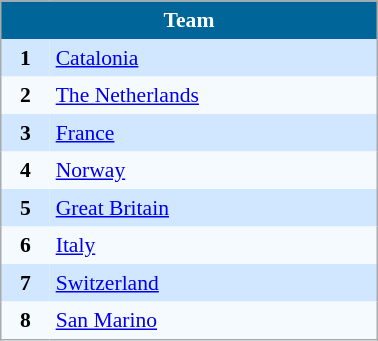<table align=center cellpadding="4" cellspacing="0" style="background: #f9f9f9; border: 1px #aaa solid; border-collapse: collapse; font-size: 90%;" width=20%>
<tr align=center style="background:#006699; color:white;">
<th width=100% colspan=2>Team</th>
</tr>
<tr align=center style="background:#D0E7FF;">
<td><strong>1</strong></td>
<td align=left> <a href='#'>Catalonia</a></td>
</tr>
<tr align=center style="background:#F5FAFF;">
<td><strong>2</strong></td>
<td align=left> <a href='#'>The Netherlands</a></td>
</tr>
<tr align=center style="background:#D0E7FF;">
<td><strong>3</strong></td>
<td align=left> <a href='#'>France</a></td>
</tr>
<tr align=center style="background:#F5FAFF;">
<td><strong>4</strong></td>
<td align=left> <a href='#'>Norway</a></td>
</tr>
<tr align=center style="background:#D0E7FF;">
<td><strong>5</strong></td>
<td align=left> <a href='#'>Great Britain</a></td>
</tr>
<tr align=center style="background:#F5FAFF;">
<td><strong>6</strong></td>
<td align=left> <a href='#'>Italy</a></td>
</tr>
<tr align=center style="background:#D0E7FF;">
<td><strong>7</strong></td>
<td align=left> <a href='#'>Switzerland</a></td>
</tr>
<tr align=center style="background:#F5FAFF;">
<td><strong>8</strong></td>
<td align=left> <a href='#'>San Marino</a></td>
</tr>
</table>
